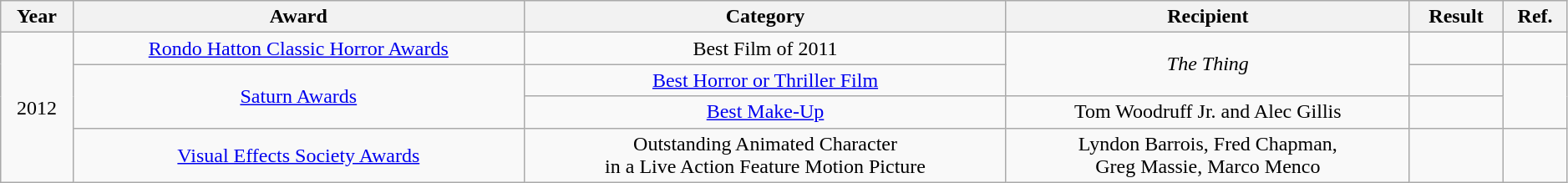<table class="wikitable" style="width:99%;">
<tr>
<th>Year</th>
<th>Award</th>
<th>Category</th>
<th>Recipient</th>
<th>Result</th>
<th>Ref.</th>
</tr>
<tr>
<td rowspan="4" style="text-align:center;">2012</td>
<td style="text-align:center;"><a href='#'>Rondo Hatton Classic Horror Awards</a></td>
<td style="text-align:center;">Best Film of 2011</td>
<td rowspan="2" style="text-align:center;"><em>The Thing</em></td>
<td></td>
<td style="text-align:center;"></td>
</tr>
<tr>
<td rowspan="2" style="text-align:center;"><a href='#'>Saturn Awards</a></td>
<td style="text-align:center;"><a href='#'>Best Horror or Thriller Film</a></td>
<td></td>
<td rowspan="2" style="text-align:center;"></td>
</tr>
<tr>
<td style="text-align:center;"><a href='#'>Best Make-Up</a></td>
<td style="text-align:center;">Tom Woodruff Jr. and Alec Gillis</td>
<td></td>
</tr>
<tr>
<td style="text-align:center;"><a href='#'>Visual Effects Society Awards</a></td>
<td style="text-align:center;">Outstanding Animated Character<br>in a Live Action Feature Motion Picture</td>
<td style="text-align:center;">Lyndon Barrois, Fred Chapman,<br>Greg Massie, Marco Menco</td>
<td></td>
<td style="text-align:center;"></td>
</tr>
</table>
